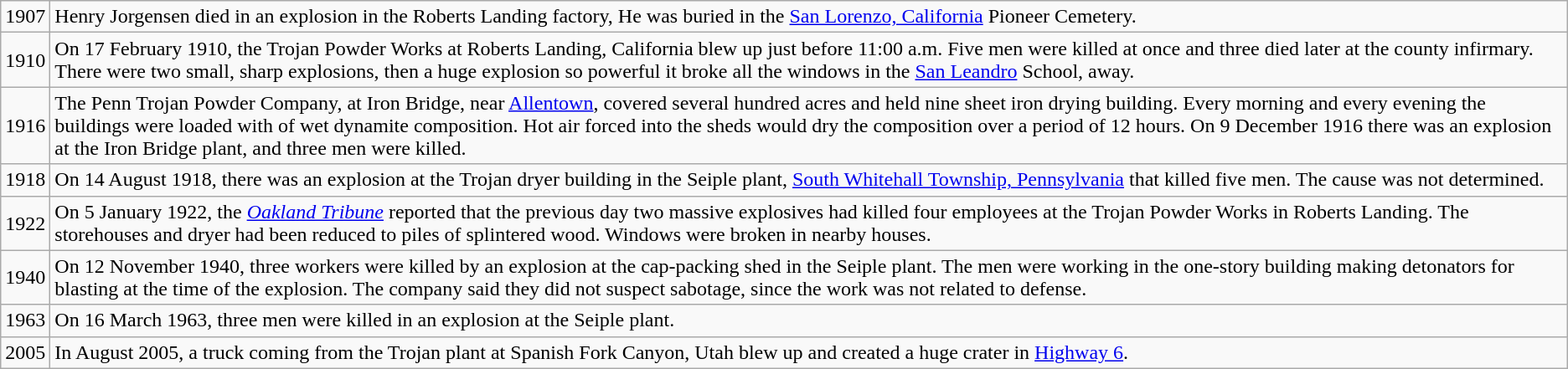<table class=wikitable>
<tr>
<td>1907</td>
<td>Henry Jorgensen died in an explosion in the Roberts Landing factory, He was buried in the <a href='#'>San Lorenzo, California</a> Pioneer Cemetery.</td>
</tr>
<tr>
<td>1910</td>
<td>On 17 February 1910, the Trojan Powder Works at Roberts Landing, California blew up just before 11:00 a.m. Five men were killed at once and three died later at the county infirmary. There were two small, sharp explosions, then a huge explosion so powerful it broke all the windows in the <a href='#'>San Leandro</a> School,  away.</td>
</tr>
<tr>
<td>1916</td>
<td>The Penn Trojan Powder Company, at Iron Bridge, near <a href='#'>Allentown</a>, covered several hundred acres and held nine  sheet iron drying building. Every morning and every evening the buildings were loaded with  of wet dynamite composition. Hot air forced into the sheds would dry the composition over a period of 12 hours. On 9 December 1916 there was an explosion at the Iron Bridge plant, and three men were killed.</td>
</tr>
<tr>
<td>1918</td>
<td>On 14 August 1918, there was an explosion at the Trojan dryer building in the Seiple plant, <a href='#'>South Whitehall Township, Pennsylvania</a> that killed five men. The cause was not determined.</td>
</tr>
<tr>
<td>1922</td>
<td>On 5 January 1922, the <em><a href='#'>Oakland Tribune</a></em> reported that the previous day two massive explosives had killed four employees at the Trojan Powder Works in Roberts Landing. The storehouses and dryer had been reduced to piles of splintered wood. Windows were broken in nearby houses.</td>
</tr>
<tr>
<td>1940</td>
<td>On 12 November 1940, three workers were killed by an explosion at the cap-packing shed in the Seiple plant. The men were working in the one-story building making detonators for blasting at the time of the explosion. The company said they did not suspect sabotage, since the work was not related to defense.</td>
</tr>
<tr>
<td>1963</td>
<td>On 16 March 1963, three men were killed in an explosion at the Seiple plant.</td>
</tr>
<tr>
<td>2005</td>
<td>In August 2005, a truck coming from the Trojan plant at Spanish Fork Canyon, Utah blew up and created a huge crater in <a href='#'>Highway 6</a>.</td>
</tr>
</table>
